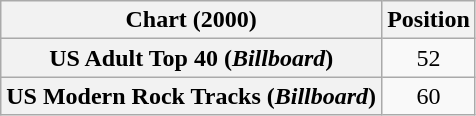<table class="wikitable plainrowheaders" style="text-align:center">
<tr>
<th>Chart (2000)</th>
<th>Position</th>
</tr>
<tr>
<th scope="row">US Adult Top 40 (<em>Billboard</em>)</th>
<td>52</td>
</tr>
<tr>
<th scope="row">US Modern Rock Tracks (<em>Billboard</em>)</th>
<td>60</td>
</tr>
</table>
